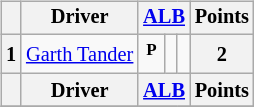<table>
<tr>
<td style="vertical-align:top; text-align:center"><br><table class="wikitable" style="font-size: 85%;">
<tr>
<th style="vertical-align:middle"></th>
<th style="vertical-align:middle;background">Driver</th>
<th colspan="3"><a href='#'>ALB</a><br></th>
<th style="vertical-align:middle">Points</th>
</tr>
<tr>
<th>1</th>
<td> <a href='#'>Garth Tander</a></td>
<td><sup><strong>P</strong></sup></td>
<td></td>
<td></td>
<th>2</th>
</tr>
<tr>
<th style="vertical-align:middle"></th>
<th style="vertical-align:middle;background">Driver</th>
<th colspan="3"><a href='#'>ALB</a><br></th>
<th style="vertical-align:middle">Points</th>
</tr>
<tr>
</tr>
</table>
</td>
</tr>
</table>
